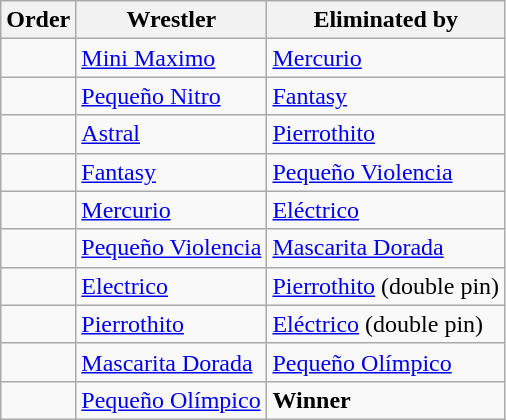<table class="wikitable sortable">
<tr>
<th>Order</th>
<th>Wrestler</th>
<th>Eliminated by</th>
</tr>
<tr>
<td></td>
<td><a href='#'>Mini Maximo</a></td>
<td><a href='#'>Mercurio</a></td>
</tr>
<tr>
<td></td>
<td><a href='#'>Pequeño Nitro</a></td>
<td><a href='#'>Fantasy</a></td>
</tr>
<tr>
<td></td>
<td><a href='#'>Astral</a></td>
<td><a href='#'>Pierrothito</a></td>
</tr>
<tr>
<td></td>
<td><a href='#'>Fantasy</a></td>
<td><a href='#'>Pequeño Violencia</a></td>
</tr>
<tr>
<td></td>
<td><a href='#'>Mercurio</a></td>
<td><a href='#'>Eléctrico</a></td>
</tr>
<tr>
<td></td>
<td><a href='#'>Pequeño Violencia</a></td>
<td><a href='#'>Mascarita Dorada</a></td>
</tr>
<tr>
<td></td>
<td><a href='#'>Electrico</a></td>
<td><a href='#'>Pierrothito</a> (double pin)</td>
</tr>
<tr>
<td></td>
<td><a href='#'>Pierrothito</a></td>
<td><a href='#'>Eléctrico</a> (double pin)</td>
</tr>
<tr>
<td></td>
<td><a href='#'>Mascarita Dorada</a></td>
<td><a href='#'>Pequeño Olímpico</a></td>
</tr>
<tr>
<td></td>
<td><a href='#'>Pequeño Olímpico</a></td>
<td><strong>Winner</strong></td>
</tr>
</table>
